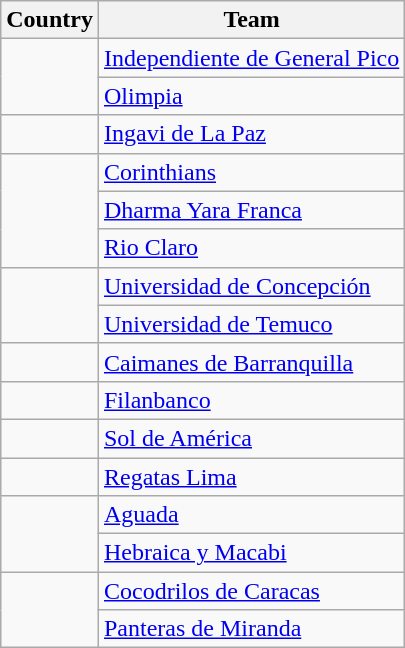<table class="wikitable">
<tr>
<th>Country</th>
<th>Team</th>
</tr>
<tr>
<td rowspan=2></td>
<td><a href='#'>Independiente de General Pico</a></td>
</tr>
<tr>
<td><a href='#'>Olimpia</a></td>
</tr>
<tr>
<td></td>
<td><a href='#'>Ingavi de La Paz</a></td>
</tr>
<tr>
<td rowspan=3></td>
<td><a href='#'>Corinthians</a></td>
</tr>
<tr>
<td><a href='#'>Dharma Yara Franca</a></td>
</tr>
<tr>
<td><a href='#'>Rio Claro</a></td>
</tr>
<tr>
<td rowspan=2></td>
<td><a href='#'>Universidad de Concepción</a></td>
</tr>
<tr>
<td><a href='#'>Universidad de Temuco</a></td>
</tr>
<tr>
<td></td>
<td><a href='#'>Caimanes de Barranquilla</a></td>
</tr>
<tr>
<td></td>
<td><a href='#'>Filanbanco</a></td>
</tr>
<tr>
<td></td>
<td><a href='#'>Sol de América</a></td>
</tr>
<tr>
<td></td>
<td><a href='#'>Regatas Lima</a></td>
</tr>
<tr>
<td rowspan=2></td>
<td><a href='#'>Aguada</a></td>
</tr>
<tr>
<td><a href='#'>Hebraica y Macabi</a></td>
</tr>
<tr>
<td rowspan=2></td>
<td><a href='#'>Cocodrilos de Caracas</a></td>
</tr>
<tr>
<td><a href='#'>Panteras de Miranda</a></td>
</tr>
</table>
